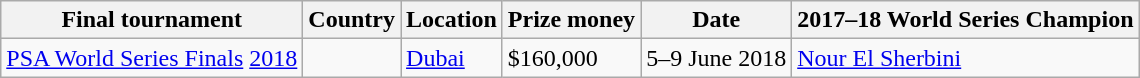<table class=wikitable>
<tr>
<th>Final tournament</th>
<th>Country</th>
<th>Location</th>
<th>Prize money</th>
<th>Date</th>
<th>2017–18 World Series Champion</th>
</tr>
<tr>
<td><a href='#'>PSA World Series Finals</a> <a href='#'>2018</a></td>
<td></td>
<td><a href='#'>Dubai</a></td>
<td>$160,000</td>
<td>5–9 June 2018</td>
<td> <a href='#'>Nour El Sherbini</a></td>
</tr>
</table>
